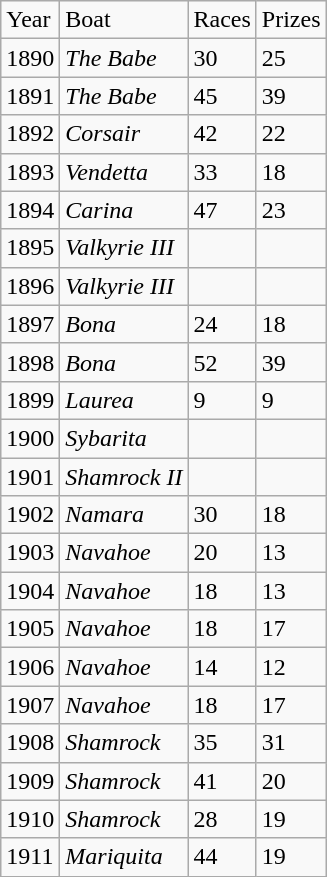<table class="wikitable">
<tr>
<td>Year</td>
<td>Boat</td>
<td>Races</td>
<td>Prizes</td>
</tr>
<tr>
<td>1890</td>
<td><em>The Babe</em></td>
<td>30</td>
<td>25</td>
</tr>
<tr>
<td>1891</td>
<td><em>The Babe</em></td>
<td>45</td>
<td>39</td>
</tr>
<tr>
<td>1892</td>
<td><em>Corsair</em></td>
<td>42</td>
<td>22</td>
</tr>
<tr>
<td>1893</td>
<td><em>Vendetta</em></td>
<td>33</td>
<td>18</td>
</tr>
<tr>
<td>1894</td>
<td><em>Carina</em></td>
<td>47</td>
<td>23</td>
</tr>
<tr>
<td>1895</td>
<td><em>Valkyrie III</em></td>
<td></td>
<td></td>
</tr>
<tr>
<td>1896</td>
<td><em>Valkyrie III</em></td>
<td></td>
<td></td>
</tr>
<tr>
<td>1897</td>
<td><em>Bona</em></td>
<td>24</td>
<td>18</td>
</tr>
<tr>
<td>1898</td>
<td><em>Bona</em></td>
<td>52</td>
<td>39</td>
</tr>
<tr>
<td>1899</td>
<td><em>Laurea</em></td>
<td>9</td>
<td>9</td>
</tr>
<tr>
<td>1900</td>
<td><em>Sybarita</em></td>
<td></td>
<td></td>
</tr>
<tr>
<td>1901</td>
<td><em>Shamrock II</em></td>
<td></td>
<td></td>
</tr>
<tr>
<td>1902</td>
<td><em>Namara</em></td>
<td>30</td>
<td>18</td>
</tr>
<tr>
<td>1903</td>
<td><em>Navahoe</em></td>
<td>20</td>
<td>13</td>
</tr>
<tr>
<td>1904</td>
<td><em>Navahoe</em></td>
<td>18</td>
<td>13</td>
</tr>
<tr>
<td>1905</td>
<td><em>Navahoe</em></td>
<td>18</td>
<td>17</td>
</tr>
<tr>
<td>1906</td>
<td><em>Navahoe</em></td>
<td>14</td>
<td>12</td>
</tr>
<tr>
<td>1907</td>
<td><em>Navahoe</em></td>
<td>18</td>
<td>17</td>
</tr>
<tr>
<td>1908</td>
<td><em>Shamrock</em></td>
<td>35</td>
<td>31</td>
</tr>
<tr>
<td>1909</td>
<td><em>Shamrock</em></td>
<td>41</td>
<td>20</td>
</tr>
<tr>
<td>1910</td>
<td><em>Shamrock</em></td>
<td>28</td>
<td>19</td>
</tr>
<tr>
<td>1911</td>
<td><em>Mariquita</em></td>
<td>44</td>
<td>19</td>
</tr>
</table>
